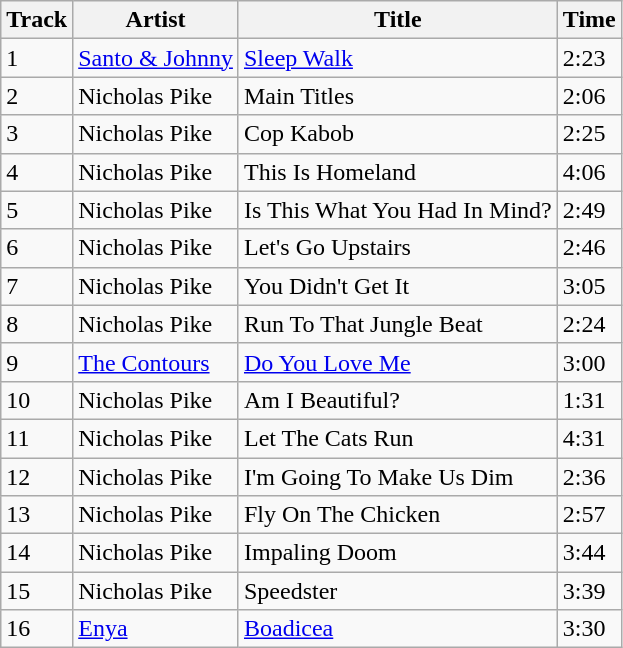<table class="wikitable">
<tr>
<th>Track</th>
<th>Artist</th>
<th>Title</th>
<th>Time</th>
</tr>
<tr>
<td>1</td>
<td><a href='#'>Santo & Johnny</a></td>
<td><a href='#'>Sleep Walk</a></td>
<td>2:23</td>
</tr>
<tr>
<td>2</td>
<td>Nicholas Pike</td>
<td>Main Titles</td>
<td>2:06</td>
</tr>
<tr>
<td>3</td>
<td>Nicholas Pike</td>
<td>Cop Kabob</td>
<td>2:25</td>
</tr>
<tr>
<td>4</td>
<td>Nicholas Pike</td>
<td>This Is Homeland</td>
<td>4:06</td>
</tr>
<tr>
<td>5</td>
<td>Nicholas Pike</td>
<td>Is This What You Had In Mind?</td>
<td>2:49</td>
</tr>
<tr>
<td>6</td>
<td>Nicholas Pike</td>
<td>Let's Go Upstairs</td>
<td>2:46</td>
</tr>
<tr>
<td>7</td>
<td>Nicholas Pike</td>
<td>You Didn't Get It</td>
<td>3:05</td>
</tr>
<tr>
<td>8</td>
<td>Nicholas Pike</td>
<td>Run To That Jungle Beat</td>
<td>2:24</td>
</tr>
<tr>
<td>9</td>
<td><a href='#'>The Contours</a></td>
<td><a href='#'>Do You Love Me</a></td>
<td>3:00</td>
</tr>
<tr>
<td>10</td>
<td>Nicholas Pike</td>
<td>Am I Beautiful?</td>
<td>1:31</td>
</tr>
<tr>
<td>11</td>
<td>Nicholas Pike</td>
<td>Let The Cats Run</td>
<td>4:31</td>
</tr>
<tr>
<td>12</td>
<td>Nicholas Pike</td>
<td>I'm Going To Make Us Dim</td>
<td>2:36</td>
</tr>
<tr>
<td>13</td>
<td>Nicholas Pike</td>
<td>Fly On The Chicken</td>
<td>2:57</td>
</tr>
<tr>
<td>14</td>
<td>Nicholas Pike</td>
<td>Impaling Doom</td>
<td>3:44</td>
</tr>
<tr>
<td>15</td>
<td>Nicholas Pike</td>
<td>Speedster</td>
<td>3:39</td>
</tr>
<tr>
<td>16</td>
<td><a href='#'>Enya</a></td>
<td><a href='#'>Boadicea</a></td>
<td>3:30</td>
</tr>
</table>
